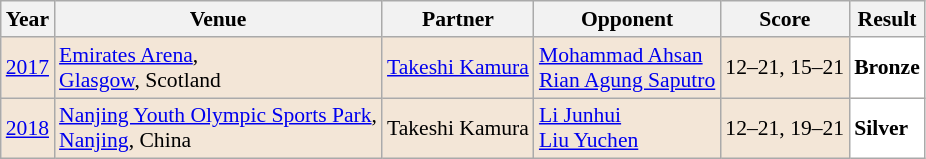<table class="sortable wikitable" style="font-size: 90%;">
<tr>
<th>Year</th>
<th>Venue</th>
<th>Partner</th>
<th>Opponent</th>
<th>Score</th>
<th>Result</th>
</tr>
<tr style="background:#F3E6D7">
<td align="center"><a href='#'>2017</a></td>
<td align="left"><a href='#'>Emirates Arena</a>,<br><a href='#'>Glasgow</a>, Scotland</td>
<td align="left"> <a href='#'>Takeshi Kamura</a></td>
<td align="left"> <a href='#'>Mohammad Ahsan</a><br> <a href='#'>Rian Agung Saputro</a></td>
<td align="left">12–21, 15–21</td>
<td style="text-align:left; background:white"> <strong>Bronze</strong></td>
</tr>
<tr style="background:#F3E6D7">
<td align="center"><a href='#'>2018</a></td>
<td align="left"><a href='#'>Nanjing Youth Olympic Sports Park</a>,<br><a href='#'>Nanjing</a>, China</td>
<td align="left"> Takeshi Kamura</td>
<td align="left"> <a href='#'>Li Junhui</a><br> <a href='#'>Liu Yuchen</a></td>
<td align="left">12–21, 19–21</td>
<td style="text-align:left; background:white"> <strong>Silver</strong></td>
</tr>
</table>
